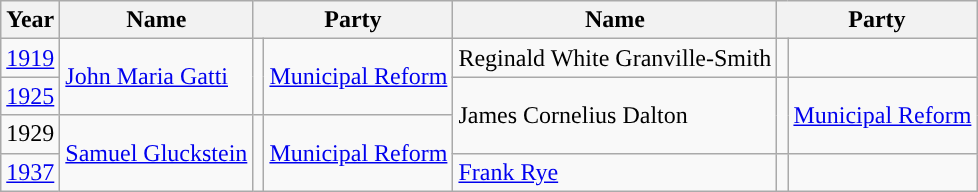<table class="wikitable">
<tr>
<th>Year</th>
<th>Name</th>
<th colspan=2>Party</th>
<th>Name</th>
<th colspan=2>Party</th>
</tr>
<tr>
<td><a href='#'>1919</a></td>
<td rowspan=2><a href='#'>John Maria Gatti</a></td>
<td rowspan=2 style="background-color: "></td>
<td rowspan=2><a href='#'>Municipal Reform</a></td>
<td>Reginald White Granville-Smith</td>
<td></td>
</tr>
<tr>
<td><a href='#'>1925</a></td>
<td rowspan=2>James Cornelius Dalton</td>
<td rowspan=2 style="background-color: "></td>
<td rowspan=2><a href='#'>Municipal Reform</a></td>
</tr>
<tr>
<td>1929</td>
<td rowspan=2><a href='#'>Samuel Gluckstein</a></td>
<td rowspan=2 style="background-color: "></td>
<td rowspan=2><a href='#'>Municipal Reform</a></td>
</tr>
<tr>
<td><a href='#'>1937</a></td>
<td><a href='#'>Frank Rye</a></td>
<td></td>
</tr>
</table>
